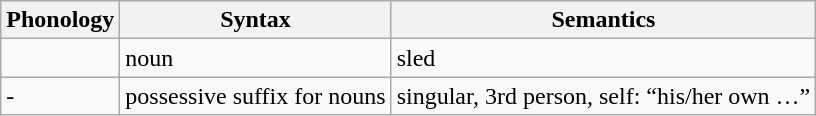<table class="wikitable">
<tr>
<th>Phonology</th>
<th>Syntax</th>
<th>Semantics</th>
</tr>
<tr>
<td></td>
<td>noun</td>
<td>sled</td>
</tr>
<tr>
<td>-</td>
<td>possessive suffix for nouns</td>
<td>singular, 3rd person, self: “his/her own …”</td>
</tr>
</table>
